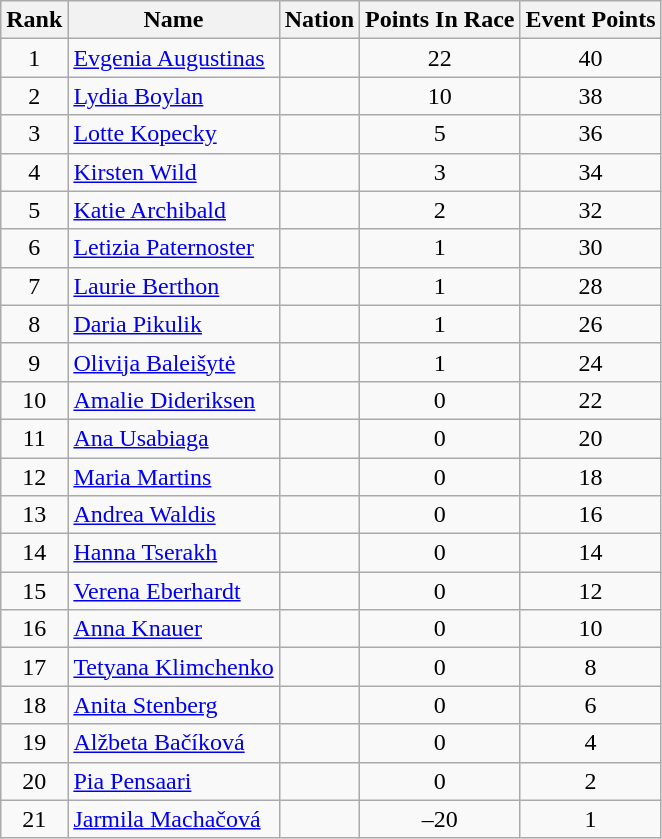<table class="wikitable sortable" style="text-align:center">
<tr>
<th>Rank</th>
<th>Name</th>
<th>Nation</th>
<th>Points In Race</th>
<th>Event Points</th>
</tr>
<tr>
<td>1</td>
<td align=left><a href='#'>Evgenia Augustinas</a></td>
<td align=left></td>
<td>22</td>
<td>40</td>
</tr>
<tr>
<td>2</td>
<td align=left><a href='#'>Lydia Boylan</a></td>
<td align=left></td>
<td>10</td>
<td>38</td>
</tr>
<tr>
<td>3</td>
<td align=left><a href='#'>Lotte Kopecky</a></td>
<td align=left></td>
<td>5</td>
<td>36</td>
</tr>
<tr>
<td>4</td>
<td align=left><a href='#'>Kirsten Wild</a></td>
<td align=left></td>
<td>3</td>
<td>34</td>
</tr>
<tr>
<td>5</td>
<td align=left><a href='#'>Katie Archibald</a></td>
<td align=left></td>
<td>2</td>
<td>32</td>
</tr>
<tr>
<td>6</td>
<td align=left><a href='#'>Letizia Paternoster</a></td>
<td align=left></td>
<td>1</td>
<td>30</td>
</tr>
<tr>
<td>7</td>
<td align=left><a href='#'>Laurie Berthon</a></td>
<td align=left></td>
<td>1</td>
<td>28</td>
</tr>
<tr>
<td>8</td>
<td align=left><a href='#'>Daria Pikulik</a></td>
<td align=left></td>
<td>1</td>
<td>26</td>
</tr>
<tr>
<td>9</td>
<td align=left><a href='#'>Olivija Baleišytė</a></td>
<td align=left></td>
<td>1</td>
<td>24</td>
</tr>
<tr>
<td>10</td>
<td align=left><a href='#'>Amalie Dideriksen</a></td>
<td align=left></td>
<td>0</td>
<td>22</td>
</tr>
<tr>
<td>11</td>
<td align=left><a href='#'>Ana Usabiaga</a></td>
<td align=left></td>
<td>0</td>
<td>20</td>
</tr>
<tr>
<td>12</td>
<td align=left><a href='#'>Maria Martins</a></td>
<td align=left></td>
<td>0</td>
<td>18</td>
</tr>
<tr>
<td>13</td>
<td align=left><a href='#'>Andrea Waldis</a></td>
<td align=left></td>
<td>0</td>
<td>16</td>
</tr>
<tr>
<td>14</td>
<td align=left><a href='#'>Hanna Tserakh</a></td>
<td align=left></td>
<td>0</td>
<td>14</td>
</tr>
<tr>
<td>15</td>
<td align=left><a href='#'>Verena Eberhardt</a></td>
<td align=left></td>
<td>0</td>
<td>12</td>
</tr>
<tr>
<td>16</td>
<td align=left><a href='#'>Anna Knauer</a></td>
<td align=left></td>
<td>0</td>
<td>10</td>
</tr>
<tr>
<td>17</td>
<td align=left><a href='#'>Tetyana Klimchenko</a></td>
<td align=left></td>
<td>0</td>
<td>8</td>
</tr>
<tr>
<td>18</td>
<td align=left><a href='#'>Anita Stenberg</a></td>
<td align=left></td>
<td>0</td>
<td>6</td>
</tr>
<tr>
<td>19</td>
<td align=left><a href='#'>Alžbeta Bačíková</a></td>
<td align=left></td>
<td>0</td>
<td>4</td>
</tr>
<tr>
<td>20</td>
<td align=left><a href='#'>Pia Pensaari</a></td>
<td align=left></td>
<td>0</td>
<td>2</td>
</tr>
<tr>
<td>21</td>
<td align=left><a href='#'>Jarmila Machačová</a></td>
<td align=left></td>
<td>–20</td>
<td>1</td>
</tr>
</table>
